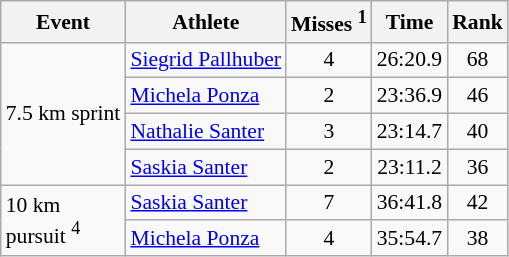<table class="wikitable" style="font-size:90%">
<tr>
<th>Event</th>
<th>Athlete</th>
<th>Misses <sup>1</sup></th>
<th>Time</th>
<th>Rank</th>
</tr>
<tr>
<td rowspan="4">7.5 km sprint</td>
<td><a href='#'>Siegrid Pallhuber</a></td>
<td align="center">4</td>
<td align="center">26:20.9</td>
<td align="center">68</td>
</tr>
<tr>
<td><a href='#'>Michela Ponza</a></td>
<td align="center">2</td>
<td align="center">23:36.9</td>
<td align="center">46</td>
</tr>
<tr>
<td><a href='#'>Nathalie Santer</a></td>
<td align="center">3</td>
<td align="center">23:14.7</td>
<td align="center">40</td>
</tr>
<tr>
<td><a href='#'>Saskia Santer</a></td>
<td align="center">2</td>
<td align="center">23:11.2</td>
<td align="center">36</td>
</tr>
<tr>
<td rowspan="2">10 km <br> pursuit <sup>4</sup></td>
<td><a href='#'>Saskia Santer</a></td>
<td align="center">7</td>
<td align="center">36:41.8</td>
<td align="center">42</td>
</tr>
<tr>
<td><a href='#'>Michela Ponza</a></td>
<td align="center">4</td>
<td align="center">35:54.7</td>
<td align="center">38</td>
</tr>
</table>
